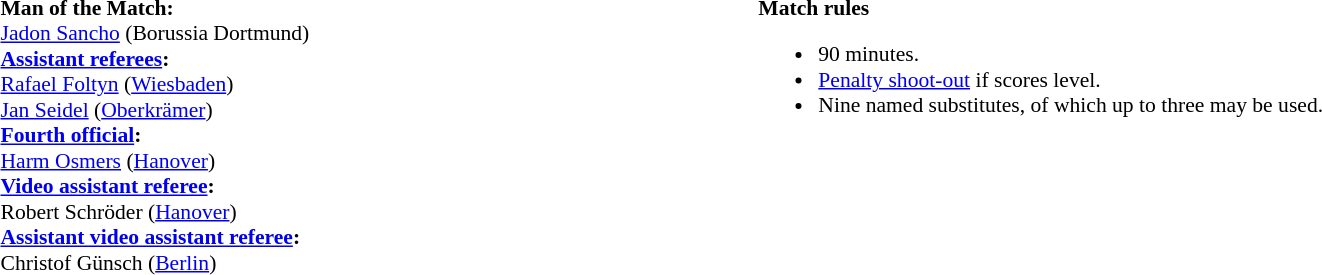<table style="width:100%; font-size:90%;">
<tr>
<td><br><strong>Man of the Match:</strong>
<br><a href='#'>Jadon Sancho</a> (Borussia Dortmund)<br><strong><a href='#'>Assistant referees</a>:</strong>
<br><a href='#'>Rafael Foltyn</a> (<a href='#'>Wiesbaden</a>)
<br><a href='#'>Jan Seidel</a> (<a href='#'>Oberkrämer</a>)
<br><strong><a href='#'>Fourth official</a>:</strong>
<br><a href='#'>Harm Osmers</a> (<a href='#'>Hanover</a>)
<br><strong><a href='#'>Video assistant referee</a>:</strong>
<br>Robert Schröder (<a href='#'>Hanover</a>)
<br><strong><a href='#'>Assistant video assistant referee</a>:</strong>
<br>Christof Günsch (<a href='#'>Berlin</a>)</td>
<td style="width:60%; vertical-align:top;"><br><strong>Match rules</strong><ul><li>90 minutes.</li><li><a href='#'>Penalty shoot-out</a> if scores level.</li><li>Nine named substitutes, of which up to three may be used.</li></ul></td>
</tr>
</table>
